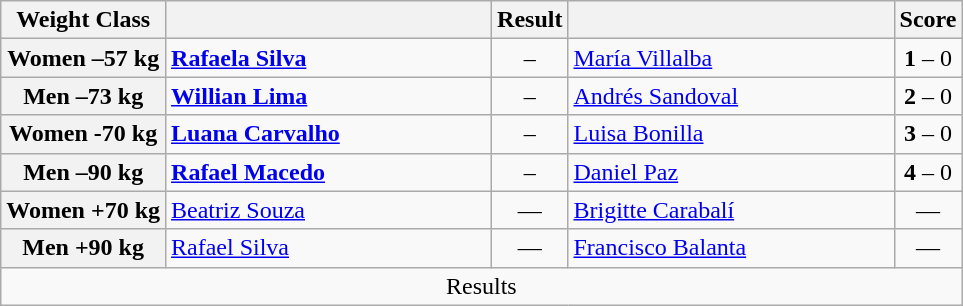<table class="wikitable">
<tr>
<th>Weight Class</th>
<th style="width:210px;"></th>
<th>Result</th>
<th style="width:210px;"></th>
<th>Score</th>
</tr>
<tr>
<th>Women –57 kg</th>
<td><strong><a href='#'>Rafaela Silva</a></strong></td>
<td align=center><strong></strong> – </td>
<td><a href='#'>María Villalba</a></td>
<td align=center><strong>1</strong> – 0</td>
</tr>
<tr>
<th>Men –73 kg</th>
<td><strong><a href='#'>Willian Lima</a></strong></td>
<td align=center><strong></strong> – </td>
<td><a href='#'>Andrés Sandoval</a></td>
<td align=center><strong>2</strong> – 0</td>
</tr>
<tr>
<th>Women -70 kg</th>
<td><strong><a href='#'>Luana Carvalho</a></strong></td>
<td align=center><strong></strong> – </td>
<td><a href='#'>Luisa Bonilla</a></td>
<td align=center><strong>3</strong> – 0</td>
</tr>
<tr>
<th>Men –90 kg</th>
<td><strong><a href='#'>Rafael Macedo</a></strong></td>
<td align=center><strong></strong> – </td>
<td><a href='#'>Daniel Paz</a></td>
<td align=center><strong>4</strong> – 0</td>
</tr>
<tr>
<th>Women +70 kg</th>
<td><a href='#'>Beatriz Souza</a></td>
<td align=center>—</td>
<td><a href='#'>Brigitte Carabalí</a></td>
<td align=center>—</td>
</tr>
<tr>
<th>Men +90 kg</th>
<td><a href='#'>Rafael Silva</a></td>
<td align=center>—</td>
<td><a href='#'>Francisco Balanta</a></td>
<td align=center>—</td>
</tr>
<tr>
<td align=center colspan=5>Results</td>
</tr>
</table>
